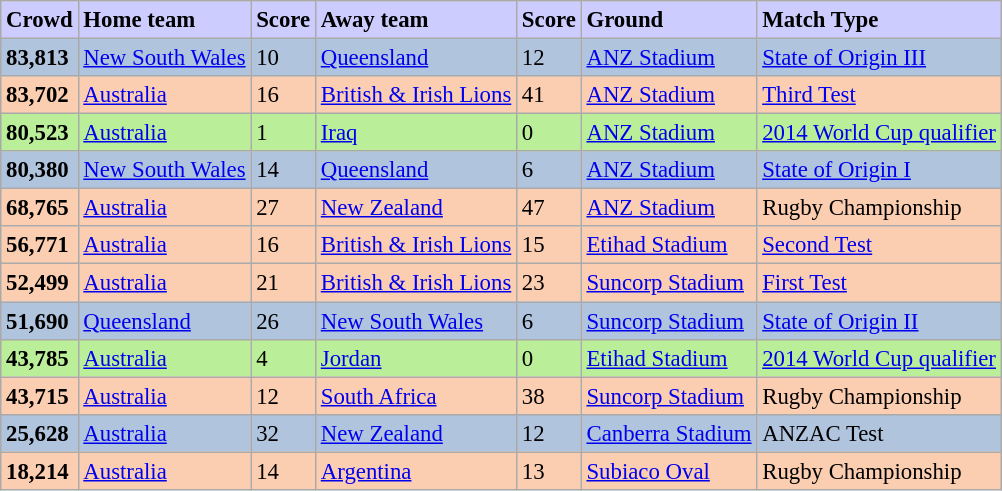<table class="wikitable sortable" style="font-size:95%; margin: 1em auto 1em auto;">
<tr style="background:#ccf;">
<td><strong>Crowd</strong></td>
<td><strong>Home team</strong></td>
<td><strong>Score</strong></td>
<td><strong>Away team</strong></td>
<td><strong>Score</strong></td>
<td><strong>Ground</strong></td>
<td><strong>Match Type</strong></td>
</tr>
<tr style="background:#b0c4de;">
<td><strong>83,813</strong></td>
<td><a href='#'>New South Wales</a></td>
<td>10</td>
<td><a href='#'>Queensland</a></td>
<td>12</td>
<td><a href='#'>ANZ Stadium</a></td>
<td><a href='#'>State of Origin III</a></td>
</tr>
<tr style="background:#fbceb1;">
<td><strong>83,702</strong></td>
<td><a href='#'>Australia</a></td>
<td>16</td>
<td><a href='#'>British & Irish Lions</a></td>
<td>41</td>
<td><a href='#'>ANZ Stadium</a></td>
<td><a href='#'>Third Test</a></td>
</tr>
<tr style="background:#be9;">
<td><strong>80,523</strong></td>
<td><a href='#'>Australia</a></td>
<td>1</td>
<td><a href='#'>Iraq</a></td>
<td>0</td>
<td><a href='#'>ANZ Stadium</a></td>
<td><a href='#'>2014 World Cup qualifier</a></td>
</tr>
<tr style="background:#b0c4de;">
<td><strong>80,380</strong></td>
<td><a href='#'>New South Wales</a></td>
<td>14</td>
<td><a href='#'>Queensland</a></td>
<td>6</td>
<td><a href='#'>ANZ Stadium</a></td>
<td><a href='#'>State of Origin I</a></td>
</tr>
<tr style="background:#fbceb1;">
<td><strong>68,765</strong></td>
<td><a href='#'>Australia</a></td>
<td>27</td>
<td><a href='#'>New Zealand</a></td>
<td>47</td>
<td><a href='#'>ANZ Stadium</a></td>
<td>Rugby Championship</td>
</tr>
<tr style="background:#fbceb1;">
<td><strong>56,771</strong></td>
<td><a href='#'>Australia</a></td>
<td>16</td>
<td><a href='#'>British & Irish Lions</a></td>
<td>15</td>
<td><a href='#'>Etihad Stadium</a></td>
<td><a href='#'>Second Test</a></td>
</tr>
<tr style="background:#fbceb1;">
<td><strong>52,499</strong></td>
<td><a href='#'>Australia</a></td>
<td>21</td>
<td><a href='#'>British & Irish Lions</a></td>
<td>23</td>
<td><a href='#'>Suncorp Stadium</a></td>
<td><a href='#'>First Test</a></td>
</tr>
<tr style="background:#b0c4de;">
<td><strong>51,690</strong></td>
<td><a href='#'>Queensland</a></td>
<td>26</td>
<td><a href='#'>New South Wales</a></td>
<td>6</td>
<td><a href='#'>Suncorp Stadium</a></td>
<td><a href='#'>State of Origin II</a></td>
</tr>
<tr style="background:#be9;">
<td><strong>43,785</strong></td>
<td><a href='#'>Australia</a></td>
<td>4</td>
<td><a href='#'>Jordan</a></td>
<td>0</td>
<td><a href='#'>Etihad Stadium</a></td>
<td><a href='#'>2014 World Cup qualifier</a></td>
</tr>
<tr style="background:#fbceb1;">
<td><strong>43,715</strong></td>
<td><a href='#'>Australia</a></td>
<td>12</td>
<td><a href='#'>South Africa</a></td>
<td>38</td>
<td><a href='#'>Suncorp Stadium</a></td>
<td>Rugby Championship</td>
</tr>
<tr style="background:#b0c4de;">
<td><strong>25,628</strong></td>
<td><a href='#'>Australia</a></td>
<td>32</td>
<td><a href='#'>New Zealand</a></td>
<td>12</td>
<td><a href='#'>Canberra Stadium</a></td>
<td>ANZAC Test</td>
</tr>
<tr style="background:#fbceb1;">
<td><strong>18,214</strong></td>
<td><a href='#'>Australia</a></td>
<td>14</td>
<td><a href='#'>Argentina</a></td>
<td>13</td>
<td><a href='#'>Subiaco Oval</a></td>
<td>Rugby Championship</td>
</tr>
</table>
